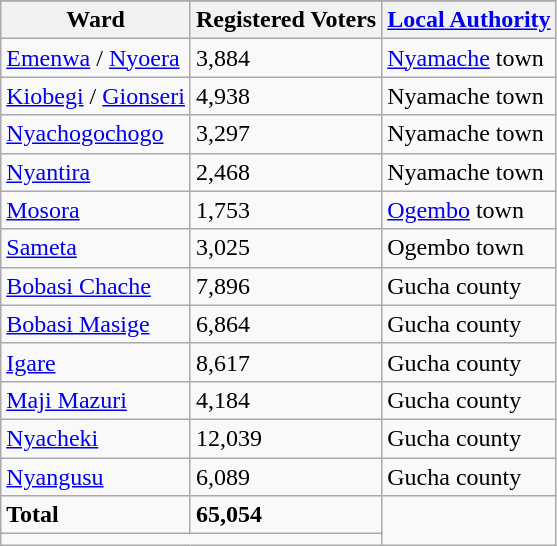<table class="wikitable">
<tr>
</tr>
<tr>
<th>Ward</th>
<th>Registered Voters</th>
<th><a href='#'>Local Authority</a></th>
</tr>
<tr>
<td><a href='#'>Emenwa</a> / <a href='#'>Nyoera</a></td>
<td>3,884</td>
<td><a href='#'>Nyamache</a> town</td>
</tr>
<tr>
<td><a href='#'>Kiobegi</a> / <a href='#'>Gionseri</a></td>
<td>4,938</td>
<td>Nyamache town</td>
</tr>
<tr>
<td><a href='#'>Nyachogochogo</a></td>
<td>3,297</td>
<td>Nyamache town</td>
</tr>
<tr>
<td><a href='#'>Nyantira</a></td>
<td>2,468</td>
<td>Nyamache town</td>
</tr>
<tr>
<td><a href='#'>Mosora</a></td>
<td>1,753</td>
<td><a href='#'>Ogembo</a> town</td>
</tr>
<tr>
<td><a href='#'>Sameta</a></td>
<td>3,025</td>
<td>Ogembo town</td>
</tr>
<tr>
<td><a href='#'>Bobasi Chache</a></td>
<td>7,896</td>
<td>Gucha county</td>
</tr>
<tr>
<td><a href='#'>Bobasi Masige</a></td>
<td>6,864</td>
<td>Gucha county</td>
</tr>
<tr>
<td><a href='#'>Igare</a></td>
<td>8,617</td>
<td>Gucha county</td>
</tr>
<tr>
<td><a href='#'>Maji Mazuri</a></td>
<td>4,184</td>
<td>Gucha county</td>
</tr>
<tr>
<td><a href='#'>Nyacheki</a></td>
<td>12,039</td>
<td>Gucha county</td>
</tr>
<tr>
<td><a href='#'>Nyangusu</a></td>
<td>6,089</td>
<td>Gucha county</td>
</tr>
<tr>
<td><strong>Total</strong></td>
<td><strong>65,054</strong></td>
</tr>
<tr>
<td colspan="2"></td>
</tr>
</table>
